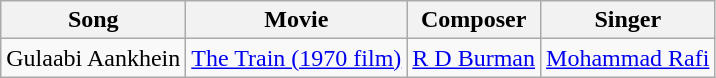<table class="wikitable">
<tr>
<th>Song</th>
<th>Movie</th>
<th>Composer</th>
<th>Singer</th>
</tr>
<tr>
<td>Gulaabi Aankhein</td>
<td><a href='#'>The Train (1970 film)</a></td>
<td><a href='#'>R D Burman</a></td>
<td><a href='#'>Mohammad Rafi</a></td>
</tr>
</table>
